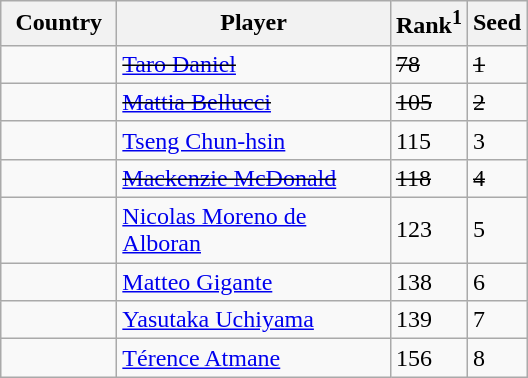<table class="sortable wikitable">
<tr>
<th width="70">Country</th>
<th width="175">Player</th>
<th>Rank<sup>1</sup></th>
<th>Seed</th>
</tr>
<tr>
<td><s></s></td>
<td><s><a href='#'>Taro Daniel</a></s></td>
<td><s>78</s></td>
<td><s>1</s></td>
</tr>
<tr>
<td><s></s></td>
<td><s><a href='#'>Mattia Bellucci</a></s></td>
<td><s>105</s></td>
<td><s>2</s></td>
</tr>
<tr>
<td></td>
<td><a href='#'>Tseng Chun-hsin</a></td>
<td>115</td>
<td>3</td>
</tr>
<tr>
<td><s></s></td>
<td><s><a href='#'>Mackenzie McDonald</a></s></td>
<td><s>118</s></td>
<td><s>4</s></td>
</tr>
<tr>
<td></td>
<td><a href='#'>Nicolas Moreno de Alboran</a></td>
<td>123</td>
<td>5</td>
</tr>
<tr>
<td></td>
<td><a href='#'>Matteo Gigante</a></td>
<td>138</td>
<td>6</td>
</tr>
<tr>
<td></td>
<td><a href='#'>Yasutaka Uchiyama</a></td>
<td>139</td>
<td>7</td>
</tr>
<tr>
<td></td>
<td><a href='#'>Térence Atmane</a></td>
<td>156</td>
<td>8</td>
</tr>
</table>
